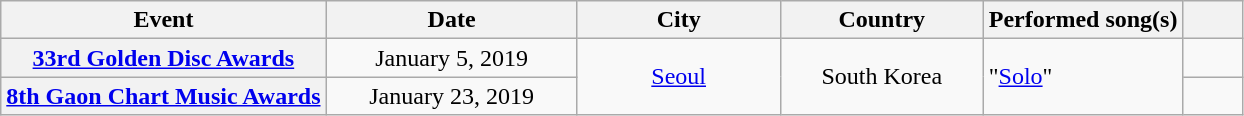<table class="wikitable plainrowheaders" style="text-align:center;">
<tr>
<th scope="col">Event</th>
<th scope="col" style="width:10em">Date</th>
<th scope="col" style="width:8em;">City</th>
<th scope="col" style="width:8em;">Country</th>
<th scope="col">Performed song(s)</th>
<th scope="col" style="width:2em"></th>
</tr>
<tr>
<th scope="row"><a href='#'>33rd Golden Disc Awards</a></th>
<td>January 5, 2019</td>
<td rowspan="2"><a href='#'>Seoul</a></td>
<td rowspan="2">South Korea</td>
<td style="text-align:left;" rowspan="2">"<a href='#'>Solo</a>"</td>
<td></td>
</tr>
<tr>
<th scope="row"><a href='#'>8th Gaon Chart Music Awards</a></th>
<td>January 23, 2019</td>
<td></td>
</tr>
</table>
